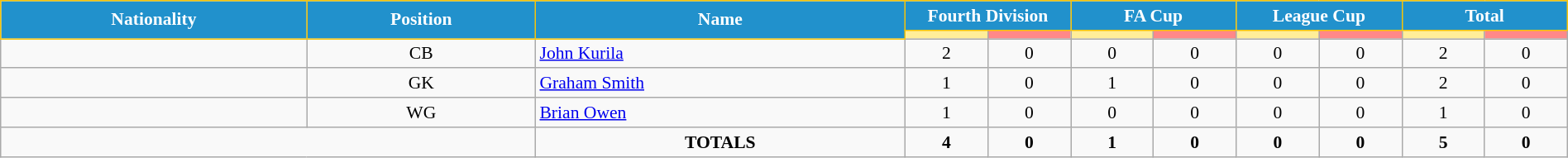<table class="wikitable" style="text-align:center; font-size:90%; width:100%;">
<tr>
<th rowspan="2" style="background:#2191CC; color:white; border:1px solid #F7C408; text-align:center;">Nationality</th>
<th rowspan="2" style="background:#2191CC; color:white; border:1px solid #F7C408; text-align:center;">Position</th>
<th rowspan="2" style="background:#2191CC; color:white; border:1px solid #F7C408; text-align:center;">Name</th>
<th colspan="2" style="background:#2191CC; color:white; border:1px solid #F7C408; text-align:center;">Fourth Division</th>
<th colspan="2" style="background:#2191CC; color:white; border:1px solid #F7C408; text-align:center;">FA Cup</th>
<th colspan="2" style="background:#2191CC; color:white; border:1px solid #F7C408; text-align:center;">League Cup</th>
<th colspan="2" style="background:#2191CC; color:white; border:1px solid #F7C408; text-align:center;">Total</th>
</tr>
<tr>
<th width=60 style="background: #FFEE99"></th>
<th width=60 style="background: #FF8888"></th>
<th width=60 style="background: #FFEE99"></th>
<th width=60 style="background: #FF8888"></th>
<th width=60 style="background: #FFEE99"></th>
<th width=60 style="background: #FF8888"></th>
<th width=60 style="background: #FFEE99"></th>
<th width=60 style="background: #FF8888"></th>
</tr>
<tr>
<td></td>
<td>CB</td>
<td align="left"><a href='#'>John Kurila</a></td>
<td>2</td>
<td>0</td>
<td>0</td>
<td>0</td>
<td>0</td>
<td>0</td>
<td>2</td>
<td>0</td>
</tr>
<tr>
<td></td>
<td>GK</td>
<td align="left"><a href='#'>Graham Smith</a></td>
<td>1</td>
<td>0</td>
<td>1</td>
<td>0</td>
<td>0</td>
<td>0</td>
<td>2</td>
<td>0</td>
</tr>
<tr>
<td></td>
<td>WG</td>
<td align="left"><a href='#'>Brian Owen</a></td>
<td>1</td>
<td>0</td>
<td>0</td>
<td>0</td>
<td>0</td>
<td>0</td>
<td>1</td>
<td>0</td>
</tr>
<tr>
<td colspan="2"></td>
<td><strong>TOTALS</strong></td>
<td><strong>4</strong></td>
<td><strong>0</strong></td>
<td><strong>1</strong></td>
<td><strong>0</strong></td>
<td><strong>0</strong></td>
<td><strong>0</strong></td>
<td><strong>5</strong></td>
<td><strong>0</strong></td>
</tr>
</table>
